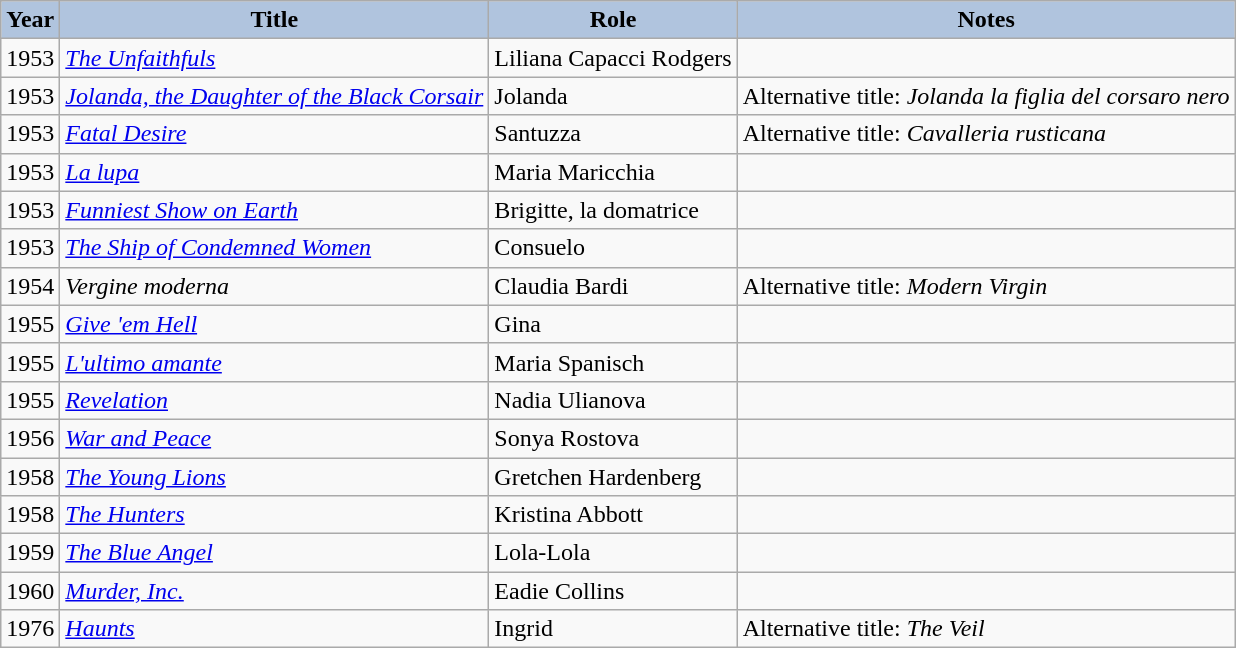<table class="wikitable">
<tr>
<th style="background:#B0C4DE;">Year</th>
<th style="background:#B0C4DE;">Title</th>
<th style="background:#B0C4DE;">Role</th>
<th style="background:#B0C4DE;">Notes</th>
</tr>
<tr>
<td>1953</td>
<td><em><a href='#'>The Unfaithfuls</a></em></td>
<td>Liliana Capacci Rodgers</td>
<td></td>
</tr>
<tr>
<td>1953</td>
<td><em><a href='#'>Jolanda, the Daughter of the Black Corsair</a></em></td>
<td>Jolanda</td>
<td>Alternative title: <em>Jolanda la figlia del corsaro nero</em></td>
</tr>
<tr>
<td>1953</td>
<td><em><a href='#'>Fatal Desire</a></em></td>
<td>Santuzza</td>
<td>Alternative title: <em>Cavalleria rusticana</em></td>
</tr>
<tr>
<td>1953</td>
<td><em><a href='#'>La lupa</a></em></td>
<td>Maria Maricchia</td>
<td></td>
</tr>
<tr>
<td>1953</td>
<td><em><a href='#'>Funniest Show on Earth</a></em></td>
<td>Brigitte, la domatrice</td>
<td></td>
</tr>
<tr>
<td>1953</td>
<td><em><a href='#'>The Ship of Condemned Women</a></em></td>
<td>Consuelo</td>
<td></td>
</tr>
<tr>
<td>1954</td>
<td><em>Vergine moderna</em></td>
<td>Claudia Bardi</td>
<td>Alternative title: <em>Modern Virgin</em></td>
</tr>
<tr>
<td>1955</td>
<td><em><a href='#'>Give 'em Hell</a></em></td>
<td>Gina</td>
<td></td>
</tr>
<tr>
<td>1955</td>
<td><em><a href='#'>L'ultimo amante</a></em></td>
<td>Maria Spanisch</td>
<td></td>
</tr>
<tr>
<td>1955</td>
<td><em><a href='#'>Revelation</a></em></td>
<td>Nadia Ulianova</td>
<td></td>
</tr>
<tr>
<td>1956</td>
<td><em><a href='#'>War and Peace</a></em></td>
<td>Sonya Rostova</td>
<td></td>
</tr>
<tr>
<td>1958</td>
<td><em><a href='#'>The Young Lions</a></em></td>
<td>Gretchen Hardenberg</td>
<td></td>
</tr>
<tr>
<td>1958</td>
<td><em><a href='#'>The Hunters</a></em></td>
<td>Kristina Abbott</td>
<td></td>
</tr>
<tr>
<td>1959</td>
<td><em><a href='#'>The Blue Angel</a></em></td>
<td>Lola-Lola</td>
<td></td>
</tr>
<tr>
<td>1960</td>
<td><em><a href='#'>Murder, Inc.</a></em></td>
<td>Eadie Collins</td>
<td></td>
</tr>
<tr>
<td>1976</td>
<td><em><a href='#'>Haunts</a></em></td>
<td>Ingrid</td>
<td>Alternative title: <em>The Veil</em></td>
</tr>
</table>
